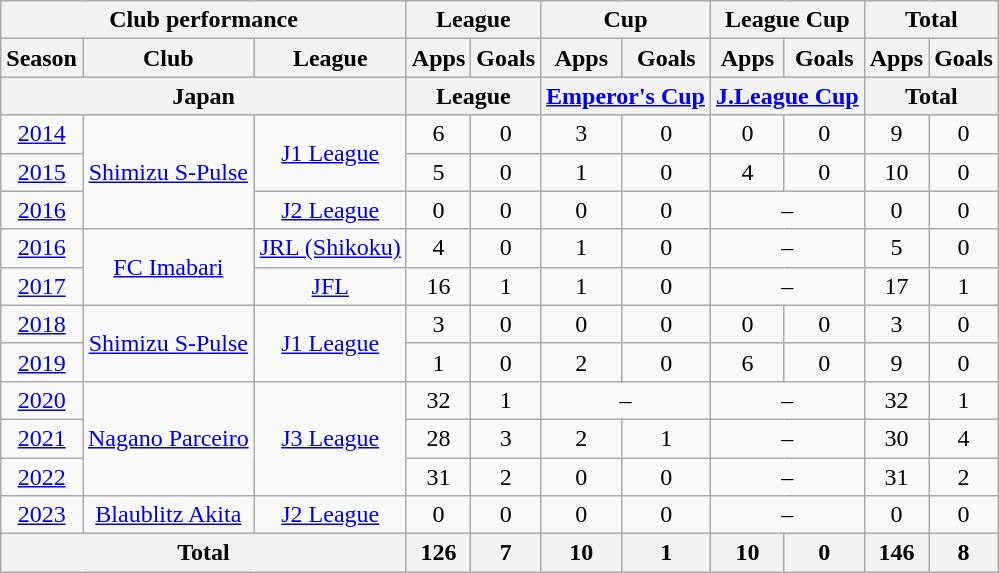<table class="wikitable" style="text-align:center;">
<tr>
<th colspan=3>Club performance</th>
<th colspan=2>League</th>
<th colspan=2>Cup</th>
<th colspan=2>League Cup</th>
<th colspan=2>Total</th>
</tr>
<tr>
<th>Season</th>
<th>Club</th>
<th>League</th>
<th>Apps</th>
<th>Goals</th>
<th>Apps</th>
<th>Goals</th>
<th>Apps</th>
<th>Goals</th>
<th>Apps</th>
<th>Goals</th>
</tr>
<tr>
<th colspan=3>Japan</th>
<th colspan=2>League</th>
<th colspan=2><a href='#'>Emperor's Cup</a></th>
<th colspan=2><a href='#'>J.League Cup</a></th>
<th colspan=2>Total</th>
</tr>
<tr>
<td><a href='#'>2014</a></td>
<td rowspan="3"><a href='#'>Shimizu S-Pulse</a></td>
<td rowspan="2"><a href='#'>J1 League</a></td>
<td>6</td>
<td>0</td>
<td>3</td>
<td>0</td>
<td>0</td>
<td>0</td>
<td>9</td>
<td>0</td>
</tr>
<tr>
<td><a href='#'>2015</a></td>
<td>5</td>
<td>0</td>
<td>1</td>
<td>0</td>
<td>4</td>
<td>0</td>
<td>10</td>
<td>0</td>
</tr>
<tr>
<td><a href='#'>2016</a></td>
<td><a href='#'>J2 League</a></td>
<td>0</td>
<td>0</td>
<td>0</td>
<td>0</td>
<td colspan="2">–</td>
<td>0</td>
<td>0</td>
</tr>
<tr>
<td><a href='#'>2016</a></td>
<td rowspan="2"><a href='#'>FC Imabari</a></td>
<td><a href='#'>JRL (Shikoku)</a></td>
<td>4</td>
<td>0</td>
<td>1</td>
<td>0</td>
<td colspan="2">–</td>
<td>5</td>
<td>0</td>
</tr>
<tr>
<td><a href='#'>2017</a></td>
<td><a href='#'>JFL</a></td>
<td>16</td>
<td>1</td>
<td>1</td>
<td>0</td>
<td colspan="2">–</td>
<td>17</td>
<td>1</td>
</tr>
<tr>
<td><a href='#'>2018</a></td>
<td rowspan="2"><a href='#'>Shimizu S-Pulse</a></td>
<td rowspan="2"><a href='#'>J1 League</a></td>
<td>3</td>
<td>0</td>
<td>0</td>
<td>0</td>
<td>0</td>
<td>0</td>
<td>3</td>
<td>0</td>
</tr>
<tr>
<td><a href='#'>2019</a></td>
<td>1</td>
<td>0</td>
<td>2</td>
<td>0</td>
<td>6</td>
<td>0</td>
<td>9</td>
<td>0</td>
</tr>
<tr>
<td><a href='#'>2020</a></td>
<td rowspan="3"><a href='#'>Nagano Parceiro</a></td>
<td rowspan="3"><a href='#'>J3 League</a></td>
<td>32</td>
<td>1</td>
<td colspan="2">–</td>
<td colspan="2">–</td>
<td>32</td>
<td>1</td>
</tr>
<tr>
<td><a href='#'>2021</a></td>
<td>28</td>
<td>3</td>
<td>2</td>
<td>1</td>
<td colspan="2">–</td>
<td>30</td>
<td>4</td>
</tr>
<tr>
<td><a href='#'>2022</a></td>
<td>31</td>
<td>2</td>
<td>0</td>
<td>0</td>
<td colspan="2">–</td>
<td>31</td>
<td>2</td>
</tr>
<tr>
<td><a href='#'>2023</a></td>
<td rowspan="1"><a href='#'>Blaublitz Akita</a></td>
<td rowspan="1"><a href='#'>J2 League</a></td>
<td>0</td>
<td>0</td>
<td>0</td>
<td>0</td>
<td colspan="2">–</td>
<td>0</td>
<td>0</td>
</tr>
<tr>
<th colspan=3>Total</th>
<th>126</th>
<th>7</th>
<th>10</th>
<th>1</th>
<th>10</th>
<th>0</th>
<th>146</th>
<th>8</th>
</tr>
</table>
